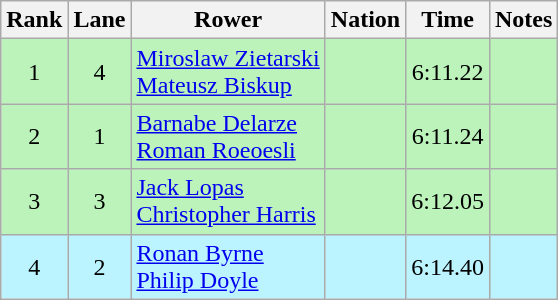<table class="wikitable sortable" style="text-align:center">
<tr>
<th>Rank</th>
<th>Lane</th>
<th>Rower</th>
<th>Nation</th>
<th>Time</th>
<th>Notes</th>
</tr>
<tr bgcolor=bbf3bb>
<td>1</td>
<td>4</td>
<td align="left"><a href='#'>Miroslaw Zietarski</a><br><a href='#'>Mateusz Biskup</a></td>
<td align="left"></td>
<td>6:11.22</td>
<td></td>
</tr>
<tr bgcolor=bbf3bb>
<td>2</td>
<td>1</td>
<td align="left"><a href='#'>Barnabe Delarze</a><br><a href='#'>Roman Roeoesli</a></td>
<td align="left"></td>
<td>6:11.24</td>
<td></td>
</tr>
<tr bgcolor=bbf3bb>
<td>3</td>
<td>3</td>
<td align="left"><a href='#'>Jack Lopas</a><br><a href='#'>Christopher Harris</a></td>
<td align="left"></td>
<td>6:12.05</td>
<td></td>
</tr>
<tr bgcolor=bbf3ff>
<td>4</td>
<td>2</td>
<td align="left"><a href='#'>Ronan Byrne</a><br><a href='#'>Philip Doyle</a></td>
<td align="left"></td>
<td>6:14.40</td>
<td></td>
</tr>
</table>
